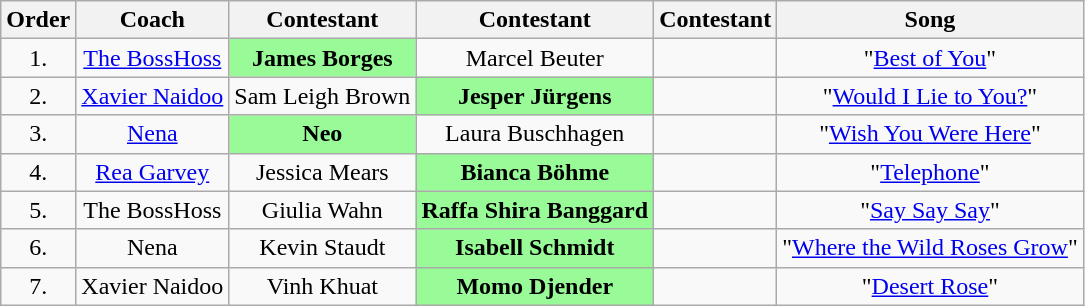<table class="wikitable sortable" style="text-align: center; width: auto;">
<tr class="hintergrundfarbe5">
<th>Order</th>
<th>Coach</th>
<th>Contestant</th>
<th>Contestant</th>
<th>Contestant</th>
<th>Song</th>
</tr>
<tr>
<td>1.</td>
<td><a href='#'>The BossHoss</a></td>
<th style="background:palegreen">James Borges</th>
<td>Marcel Beuter</td>
<td></td>
<td>"<a href='#'>Best of You</a>"</td>
</tr>
<tr>
<td>2.</td>
<td><a href='#'>Xavier Naidoo</a></td>
<td>Sam Leigh Brown</td>
<th style="background:palegreen">Jesper Jürgens</th>
<td></td>
<td>"<a href='#'>Would I Lie to You?</a>"</td>
</tr>
<tr>
<td>3.</td>
<td><a href='#'>Nena</a></td>
<th style="background:palegreen">Neo</th>
<td>Laura Buschhagen</td>
<td></td>
<td>"<a href='#'>Wish You Were Here</a>"</td>
</tr>
<tr>
<td>4.</td>
<td><a href='#'>Rea Garvey</a></td>
<td>Jessica Mears</td>
<th style="background:palegreen">Bianca Böhme</th>
<td></td>
<td>"<a href='#'>Telephone</a>"</td>
</tr>
<tr>
<td>5.</td>
<td>The BossHoss</td>
<td>Giulia Wahn</td>
<th style="background:palegreen">Raffa Shira Banggard</th>
<td></td>
<td>"<a href='#'>Say Say Say</a>"</td>
</tr>
<tr>
<td>6.</td>
<td>Nena</td>
<td>Kevin Staudt</td>
<th style="background:palegreen">Isabell Schmidt</th>
<td></td>
<td>"<a href='#'>Where the Wild Roses Grow</a>"</td>
</tr>
<tr>
<td>7.</td>
<td>Xavier Naidoo</td>
<td>Vinh Khuat</td>
<th style="background:palegreen">Momo Djender</th>
<td></td>
<td>"<a href='#'>Desert Rose</a>"</td>
</tr>
</table>
